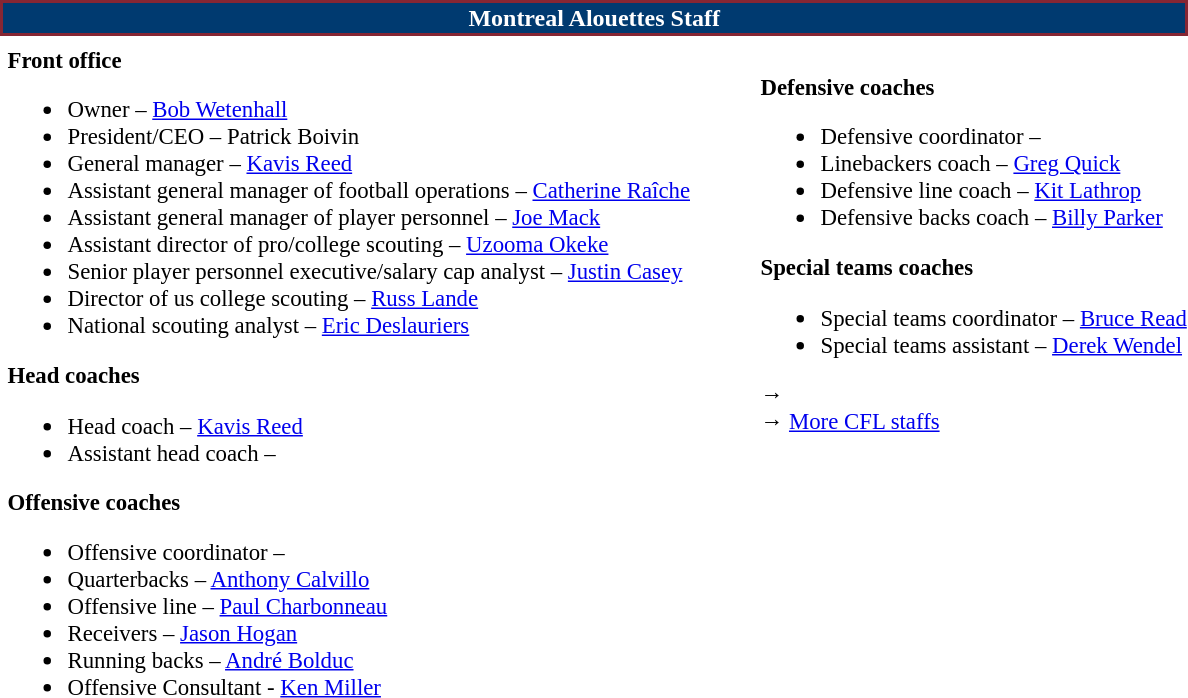<table class="toccolours" style="text-align: left;">
<tr>
<th colspan="7" style="text-align:center; background:#003A70; border:2px solid #862633;color:#FFFFFF;text-align:center;">Montreal Alouettes Staff</th>
</tr>
<tr>
<td colspan="7" style="text-align:right;"></td>
</tr>
<tr>
<td style="vertical-align:top;"></td>
<td style="font-size:95%; vertical-align:top;"><strong>Front office</strong><br><ul><li>Owner – <a href='#'>Bob Wetenhall</a></li><li>President/CEO – Patrick Boivin</li><li>General manager – <a href='#'>Kavis Reed</a></li><li>Assistant general manager of football operations – <a href='#'>Catherine Raîche</a></li><li>Assistant general manager of player personnel – <a href='#'>Joe Mack</a></li><li>Assistant director of pro/college scouting – <a href='#'>Uzooma Okeke</a></li><li>Senior player personnel executive/salary cap analyst – <a href='#'>Justin Casey</a></li><li>Director of us college scouting – <a href='#'>Russ Lande</a></li><li>National scouting analyst – <a href='#'>Eric Deslauriers</a></li></ul><strong>Head coaches</strong><ul><li>Head coach – <a href='#'>Kavis Reed</a></li><li>Assistant head coach –</li></ul><strong>Offensive coaches</strong><ul><li>Offensive coordinator –</li><li>Quarterbacks – <a href='#'>Anthony Calvillo</a></li><li>Offensive line – <a href='#'>Paul Charbonneau</a></li><li>Receivers – <a href='#'>Jason Hogan</a></li><li>Running backs – <a href='#'>André Bolduc</a></li><li>Offensive Consultant - <a href='#'>Ken Miller</a></li></ul></td>
<td width="35"> </td>
<td style="vertical-align:top;"></td>
<td style="font-size:95%; vertical-align:top;"><br><strong>Defensive coaches</strong><ul><li>Defensive coordinator –</li><li>Linebackers coach – <a href='#'>Greg Quick</a></li><li>Defensive line coach – <a href='#'>Kit Lathrop</a></li><li>Defensive backs coach – <a href='#'>Billy Parker</a></li></ul><strong>Special teams coaches</strong><ul><li>Special teams coordinator – <a href='#'>Bruce Read</a></li><li>Special teams assistant – <a href='#'>Derek Wendel</a></li></ul>→ <span></span><br>
→ <a href='#'>More CFL staffs</a></td>
</tr>
</table>
